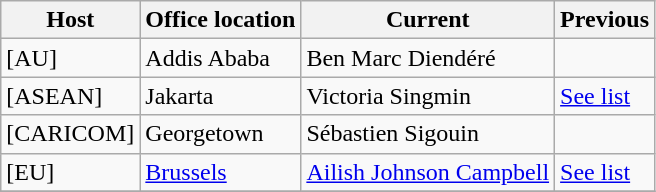<table class="wikitable" border="1">
<tr>
<th>Host</th>
<th>Office location</th>
<th>Current</th>
<th>Previous</th>
</tr>
<tr>
<td> [AU]</td>
<td>Addis Ababa</td>
<td>Ben Marc Diendéré</td>
<td></td>
</tr>
<tr>
<td> [ASEAN]</td>
<td>Jakarta</td>
<td>Victoria Singmin</td>
<td><a href='#'>See list</a></td>
</tr>
<tr>
<td> [CARICOM]</td>
<td>Georgetown</td>
<td>Sébastien Sigouin</td>
<td></td>
</tr>
<tr>
<td> [EU]</td>
<td><a href='#'>Brussels</a></td>
<td><a href='#'>Ailish Johnson Campbell</a></td>
<td><a href='#'>See list</a></td>
</tr>
<tr>
</tr>
</table>
